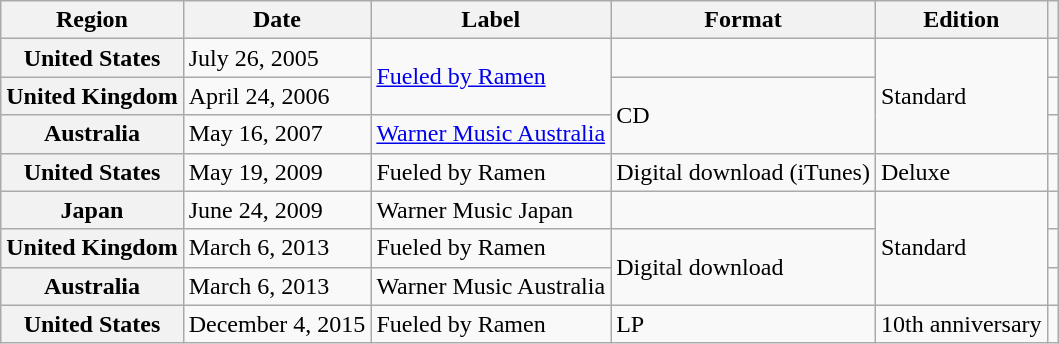<table class="wikitable plainrowheaders">
<tr>
<th scope="col">Region</th>
<th scope="col">Date</th>
<th scope="col">Label</th>
<th scope="col">Format</th>
<th scope="col">Edition</th>
<th scope="col"></th>
</tr>
<tr>
<th scope="row">United States</th>
<td>July 26, 2005</td>
<td rowspan="2"><a href='#'>Fueled by Ramen</a></td>
<td></td>
<td rowspan="3">Standard</td>
<td align="center"></td>
</tr>
<tr>
<th scope="row">United Kingdom</th>
<td>April 24, 2006</td>
<td rowspan="2">CD</td>
<td align="center"></td>
</tr>
<tr>
<th scope="row">Australia</th>
<td>May 16, 2007</td>
<td><a href='#'>Warner Music Australia</a></td>
<td align="center"></td>
</tr>
<tr>
<th scope="row">United States</th>
<td>May 19, 2009</td>
<td>Fueled by Ramen</td>
<td>Digital download (iTunes)</td>
<td>Deluxe</td>
<td align="center"></td>
</tr>
<tr>
<th scope="row">Japan</th>
<td>June 24, 2009</td>
<td>Warner Music Japan</td>
<td></td>
<td rowspan="3">Standard</td>
<td align="center"></td>
</tr>
<tr>
<th scope="row">United Kingdom</th>
<td>March 6, 2013</td>
<td>Fueled by Ramen</td>
<td rowspan="2">Digital download</td>
<td align="center"></td>
</tr>
<tr>
<th scope="row">Australia</th>
<td>March 6, 2013</td>
<td>Warner Music Australia</td>
<td align="center"></td>
</tr>
<tr>
<th scope="row">United States</th>
<td>December 4, 2015</td>
<td>Fueled by Ramen</td>
<td>LP</td>
<td>10th anniversary</td>
<td align="center"></td>
</tr>
</table>
